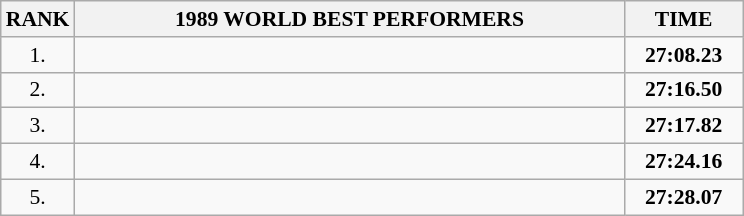<table class="wikitable" style="border-collapse: collapse; font-size: 90%;">
<tr>
<th>RANK</th>
<th align="center" style="width: 25em">1989 WORLD BEST PERFORMERS</th>
<th align="center" style="width: 5em">TIME</th>
</tr>
<tr>
<td align="center">1.</td>
<td></td>
<td align="center"><strong>27:08.23</strong></td>
</tr>
<tr>
<td align="center">2.</td>
<td></td>
<td align="center"><strong>27:16.50</strong></td>
</tr>
<tr>
<td align="center">3.</td>
<td></td>
<td align="center"><strong>27:17.82</strong></td>
</tr>
<tr>
<td align="center">4.</td>
<td></td>
<td align="center"><strong>27:24.16</strong></td>
</tr>
<tr>
<td align="center">5.</td>
<td></td>
<td align="center"><strong>27:28.07</strong></td>
</tr>
</table>
